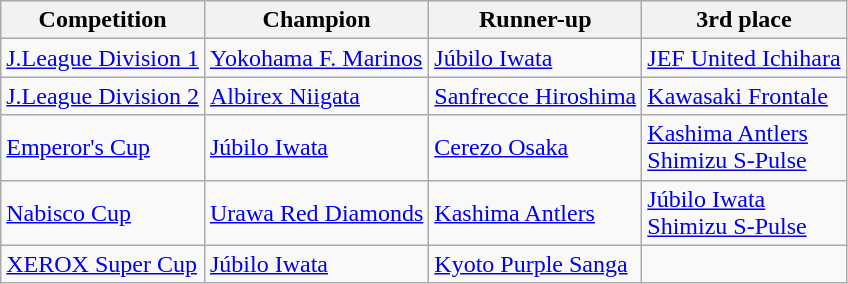<table class="wikitable">
<tr>
<th>Competition</th>
<th>Champion</th>
<th>Runner-up</th>
<th>3rd place</th>
</tr>
<tr>
<td><a href='#'>J.League Division 1</a></td>
<td><a href='#'>Yokohama F. Marinos</a></td>
<td><a href='#'>Júbilo Iwata</a></td>
<td><a href='#'>JEF United Ichihara</a></td>
</tr>
<tr>
<td><a href='#'>J.League Division 2</a></td>
<td><a href='#'>Albirex Niigata</a></td>
<td><a href='#'>Sanfrecce Hiroshima</a></td>
<td><a href='#'>Kawasaki Frontale</a></td>
</tr>
<tr>
<td><a href='#'>Emperor's Cup</a></td>
<td><a href='#'>Júbilo Iwata</a></td>
<td><a href='#'>Cerezo Osaka</a></td>
<td><a href='#'>Kashima Antlers</a><br><a href='#'>Shimizu S-Pulse</a></td>
</tr>
<tr>
<td><a href='#'>Nabisco Cup</a></td>
<td><a href='#'>Urawa Red Diamonds</a></td>
<td><a href='#'>Kashima Antlers</a></td>
<td><a href='#'>Júbilo Iwata</a><br><a href='#'>Shimizu S-Pulse</a></td>
</tr>
<tr>
<td><a href='#'>XEROX Super Cup</a></td>
<td><a href='#'>Júbilo Iwata</a></td>
<td><a href='#'>Kyoto Purple Sanga</a></td>
<td></td>
</tr>
</table>
